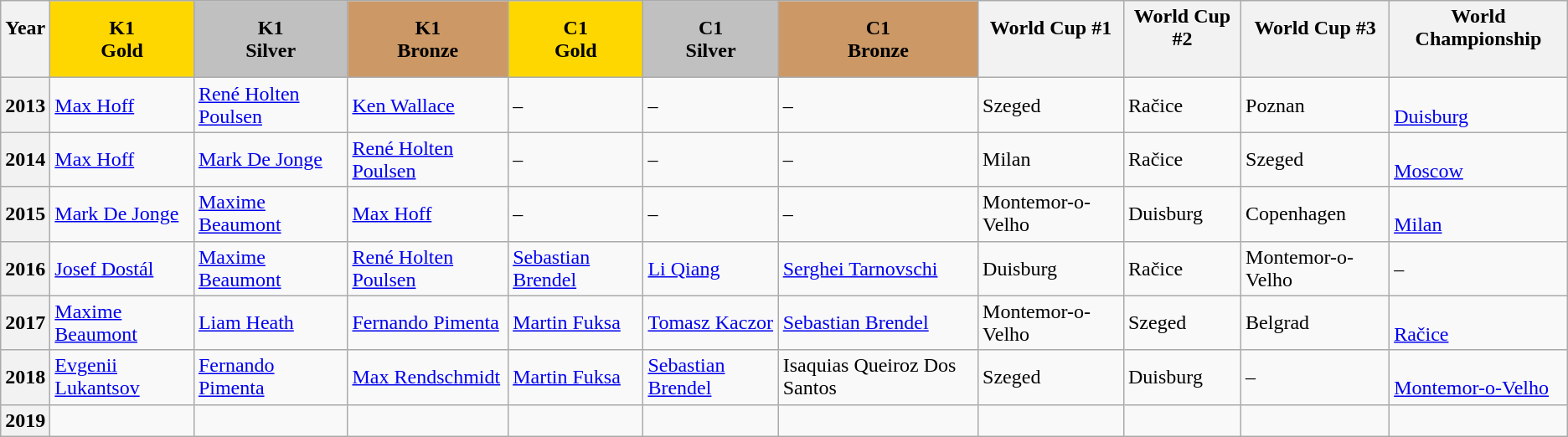<table class="wikitable sortable">
<tr>
<th>Year<br><br></th>
<th style="background:Gold">K1 <br> Gold</th>
<th style="background:Silver">K1 <br> Silver</th>
<th style="background:#c96">K1 <br> Bronze</th>
<th style="background:Gold">C1 <br> Gold</th>
<th style="background:Silver">C1 <br> Silver</th>
<th style="background:#c96">C1 <br> Bronze</th>
<th>World Cup #1<br><br></th>
<th>World Cup #2<br><br></th>
<th>World Cup #3<br><br></th>
<th>World Championship<br><br></th>
</tr>
<tr>
<th>2013</th>
<td> <a href='#'>Max Hoff</a></td>
<td> <a href='#'>René Holten Poulsen</a></td>
<td> <a href='#'>Ken Wallace</a></td>
<td>–</td>
<td>–</td>
<td>–</td>
<td> Szeged</td>
<td> Račice</td>
<td> Poznan</td>
<td> <br> <a href='#'> Duisburg</a></td>
</tr>
<tr>
<th>2014</th>
<td> <a href='#'>Max Hoff</a></td>
<td> <a href='#'>Mark De Jonge</a></td>
<td> <a href='#'>René Holten Poulsen</a></td>
<td>–</td>
<td>–</td>
<td>–</td>
<td> Milan</td>
<td> Račice</td>
<td> Szeged</td>
<td> <br> <a href='#'> Moscow</a></td>
</tr>
<tr>
<th>2015</th>
<td> <a href='#'>Mark De Jonge</a></td>
<td> <a href='#'>Maxime Beaumont</a></td>
<td> <a href='#'>Max Hoff</a></td>
<td>–</td>
<td>–</td>
<td>–</td>
<td> Montemor-o-Velho</td>
<td> Duisburg</td>
<td> Copenhagen</td>
<td> <br> <a href='#'> Milan</a></td>
</tr>
<tr>
<th>2016</th>
<td> <a href='#'>Josef Dostál</a></td>
<td> <a href='#'>Maxime Beaumont</a></td>
<td> <a href='#'>René Holten Poulsen</a></td>
<td> <a href='#'>Sebastian Brendel</a></td>
<td> <a href='#'>Li Qiang</a></td>
<td> <a href='#'>Serghei Tarnovschi</a></td>
<td> Duisburg</td>
<td> Račice</td>
<td> Montemor-o-Velho</td>
<td>–</td>
</tr>
<tr>
<th>2017</th>
<td> <a href='#'>Maxime Beaumont</a></td>
<td> <a href='#'>Liam  Heath</a></td>
<td> <a href='#'>Fernando Pimenta</a></td>
<td> <a href='#'>Martin Fuksa</a></td>
<td> <a href='#'>Tomasz Kaczor</a></td>
<td> <a href='#'>Sebastian Brendel</a></td>
<td> Montemor-o-Velho</td>
<td> Szeged</td>
<td> Belgrad</td>
<td> <br> <a href='#'> Račice</a></td>
</tr>
<tr>
<th>2018</th>
<td> <a href='#'>Evgenii Lukantsov</a></td>
<td> <a href='#'>Fernando Pimenta</a></td>
<td> <a href='#'>Max Rendschmidt</a></td>
<td> <a href='#'>Martin Fuksa</a></td>
<td> <a href='#'>Sebastian Brendel</a></td>
<td> Isaquias Queiroz Dos Santos</td>
<td> Szeged</td>
<td> Duisburg</td>
<td>–</td>
<td> <br> <a href='#'> Montemor-o-Velho</a></td>
</tr>
<tr>
<th>2019</th>
<td></td>
<td></td>
<td></td>
<td></td>
<td></td>
<td></td>
<td></td>
<td></td>
<td></td>
<td></td>
</tr>
</table>
